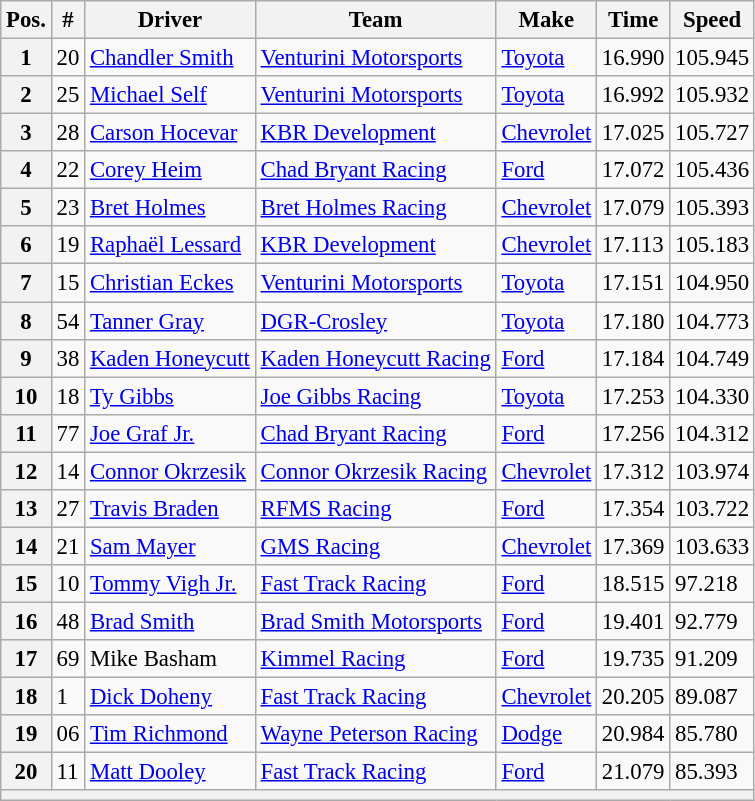<table class="wikitable" style="font-size:95%">
<tr>
<th>Pos.</th>
<th>#</th>
<th>Driver</th>
<th>Team</th>
<th>Make</th>
<th>Time</th>
<th>Speed</th>
</tr>
<tr>
<th>1</th>
<td>20</td>
<td><a href='#'>Chandler Smith</a></td>
<td><a href='#'>Venturini Motorsports</a></td>
<td><a href='#'>Toyota</a></td>
<td>16.990</td>
<td>105.945</td>
</tr>
<tr>
<th>2</th>
<td>25</td>
<td><a href='#'>Michael Self</a></td>
<td><a href='#'>Venturini Motorsports</a></td>
<td><a href='#'>Toyota</a></td>
<td>16.992</td>
<td>105.932</td>
</tr>
<tr>
<th>3</th>
<td>28</td>
<td><a href='#'>Carson Hocevar</a></td>
<td><a href='#'>KBR Development</a></td>
<td><a href='#'>Chevrolet</a></td>
<td>17.025</td>
<td>105.727</td>
</tr>
<tr>
<th>4</th>
<td>22</td>
<td><a href='#'>Corey Heim</a></td>
<td><a href='#'>Chad Bryant Racing</a></td>
<td><a href='#'>Ford</a></td>
<td>17.072</td>
<td>105.436</td>
</tr>
<tr>
<th>5</th>
<td>23</td>
<td><a href='#'>Bret Holmes</a></td>
<td><a href='#'>Bret Holmes Racing</a></td>
<td><a href='#'>Chevrolet</a></td>
<td>17.079</td>
<td>105.393</td>
</tr>
<tr>
<th>6</th>
<td>19</td>
<td><a href='#'>Raphaël Lessard</a></td>
<td><a href='#'>KBR Development</a></td>
<td><a href='#'>Chevrolet</a></td>
<td>17.113</td>
<td>105.183</td>
</tr>
<tr>
<th>7</th>
<td>15</td>
<td><a href='#'>Christian Eckes</a></td>
<td><a href='#'>Venturini Motorsports</a></td>
<td><a href='#'>Toyota</a></td>
<td>17.151</td>
<td>104.950</td>
</tr>
<tr>
<th>8</th>
<td>54</td>
<td><a href='#'>Tanner Gray</a></td>
<td><a href='#'>DGR-Crosley</a></td>
<td><a href='#'>Toyota</a></td>
<td>17.180</td>
<td>104.773</td>
</tr>
<tr>
<th>9</th>
<td>38</td>
<td><a href='#'>Kaden Honeycutt</a></td>
<td><a href='#'>Kaden Honeycutt Racing</a></td>
<td><a href='#'>Ford</a></td>
<td>17.184</td>
<td>104.749</td>
</tr>
<tr>
<th>10</th>
<td>18</td>
<td><a href='#'>Ty Gibbs</a></td>
<td><a href='#'>Joe Gibbs Racing</a></td>
<td><a href='#'>Toyota</a></td>
<td>17.253</td>
<td>104.330</td>
</tr>
<tr>
<th>11</th>
<td>77</td>
<td><a href='#'>Joe Graf Jr.</a></td>
<td><a href='#'>Chad Bryant Racing</a></td>
<td><a href='#'>Ford</a></td>
<td>17.256</td>
<td>104.312</td>
</tr>
<tr>
<th>12</th>
<td>14</td>
<td><a href='#'>Connor Okrzesik</a></td>
<td><a href='#'>Connor Okrzesik Racing</a></td>
<td><a href='#'>Chevrolet</a></td>
<td>17.312</td>
<td>103.974</td>
</tr>
<tr>
<th>13</th>
<td>27</td>
<td><a href='#'>Travis Braden</a></td>
<td><a href='#'>RFMS Racing</a></td>
<td><a href='#'>Ford</a></td>
<td>17.354</td>
<td>103.722</td>
</tr>
<tr>
<th>14</th>
<td>21</td>
<td><a href='#'>Sam Mayer</a></td>
<td><a href='#'>GMS Racing</a></td>
<td><a href='#'>Chevrolet</a></td>
<td>17.369</td>
<td>103.633</td>
</tr>
<tr>
<th>15</th>
<td>10</td>
<td><a href='#'>Tommy Vigh Jr.</a></td>
<td><a href='#'>Fast Track Racing</a></td>
<td><a href='#'>Ford</a></td>
<td>18.515</td>
<td>97.218</td>
</tr>
<tr>
<th>16</th>
<td>48</td>
<td><a href='#'>Brad Smith</a></td>
<td><a href='#'>Brad Smith Motorsports</a></td>
<td><a href='#'>Ford</a></td>
<td>19.401</td>
<td>92.779</td>
</tr>
<tr>
<th>17</th>
<td>69</td>
<td>Mike Basham</td>
<td><a href='#'>Kimmel Racing</a></td>
<td><a href='#'>Ford</a></td>
<td>19.735</td>
<td>91.209</td>
</tr>
<tr>
<th>18</th>
<td>1</td>
<td><a href='#'>Dick Doheny</a></td>
<td><a href='#'>Fast Track Racing</a></td>
<td><a href='#'>Chevrolet</a></td>
<td>20.205</td>
<td>89.087</td>
</tr>
<tr>
<th>19</th>
<td>06</td>
<td><a href='#'>Tim Richmond</a></td>
<td><a href='#'>Wayne Peterson Racing</a></td>
<td><a href='#'>Dodge</a></td>
<td>20.984</td>
<td>85.780</td>
</tr>
<tr>
<th>20</th>
<td>11</td>
<td><a href='#'>Matt Dooley</a></td>
<td><a href='#'>Fast Track Racing</a></td>
<td><a href='#'>Ford</a></td>
<td>21.079</td>
<td>85.393</td>
</tr>
<tr>
<th colspan="7"></th>
</tr>
</table>
